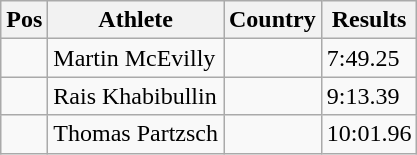<table class="wikitable">
<tr>
<th>Pos</th>
<th>Athlete</th>
<th>Country</th>
<th>Results</th>
</tr>
<tr>
<td align="center"></td>
<td>Martin McEvilly</td>
<td></td>
<td>7:49.25</td>
</tr>
<tr>
<td align="center"></td>
<td>Rais Khabibullin</td>
<td></td>
<td>9:13.39</td>
</tr>
<tr>
<td align="center"></td>
<td>Thomas Partzsch</td>
<td></td>
<td>10:01.96</td>
</tr>
</table>
